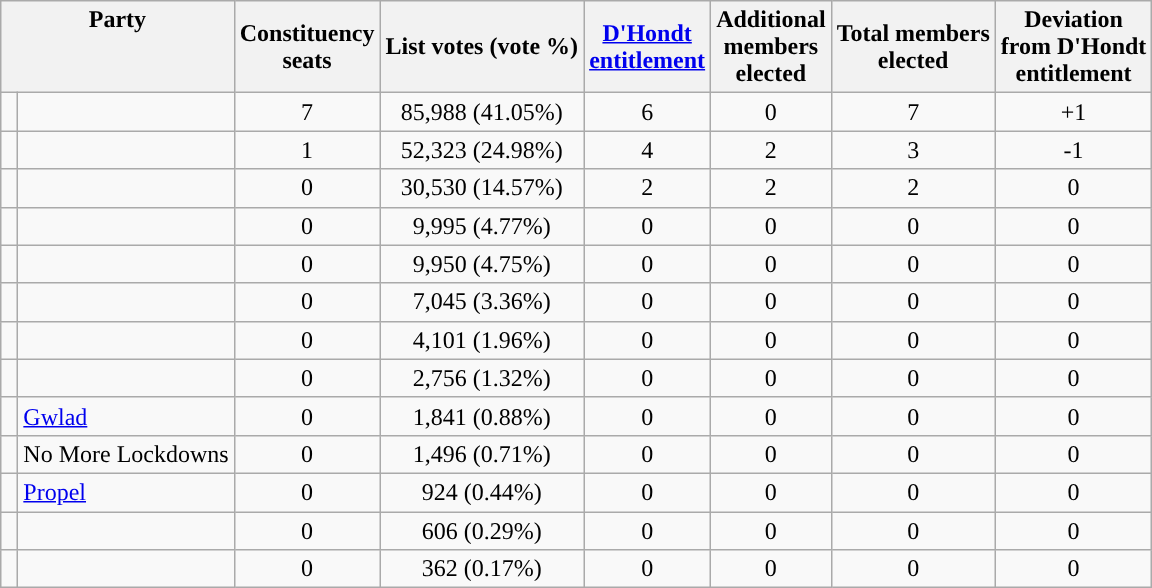<table class="wikitable" style="text-align:center">
<tr>
<th colspan="2" rowspan="1" align="center" valign="top">Party</th>
<th>Constituency<br>seats</th>
<th>List votes (vote %)</th>
<th><a href='#'>D'Hondt<br>entitlement</a></th>
<th>Additional<br>members<br>elected</th>
<th>Total members<br>elected</th>
<th>Deviation<br>from D'Hondt<br>entitlement</th>
</tr>
<tr>
<td style="width: 4px"></td>
<td style="text-align: left;" scope="row"><a href='#'></a></td>
<td>7</td>
<td>85,988 (41.05%)</td>
<td>6</td>
<td>0</td>
<td>7</td>
<td>+1</td>
</tr>
<tr>
<td style="width: 4px"></td>
<td style="text-align: left;" scope="row"><a href='#'></a></td>
<td>1</td>
<td>52,323 (24.98%)</td>
<td>4</td>
<td>2</td>
<td>3</td>
<td>-1</td>
</tr>
<tr>
<td style="width: 4px"></td>
<td style="text-align: left;" scope="row"><a href='#'></a></td>
<td>0</td>
<td>30,530 (14.57%)</td>
<td>2</td>
<td>2</td>
<td>2</td>
<td>0</td>
</tr>
<tr>
<td style="width: 4px"></td>
<td style="text-align: left;" scope="row"><a href='#'></a></td>
<td>0</td>
<td>9,995 (4.77%)</td>
<td>0</td>
<td>0</td>
<td>0</td>
<td>0</td>
</tr>
<tr>
<td style="width: 4px"></td>
<td style="text-align: left;" scope="row"><a href='#'></a></td>
<td>0</td>
<td>9,950 (4.75%)</td>
<td>0</td>
<td>0</td>
<td>0</td>
<td>0</td>
</tr>
<tr>
<td style="width: 4px"></td>
<td style="text-align: left;" scope="row"><a href='#'></a></td>
<td>0</td>
<td>7,045 (3.36%)</td>
<td>0</td>
<td>0</td>
<td>0</td>
<td>0</td>
</tr>
<tr>
<td style="width: 4px"></td>
<td style="text-align: left;" scope="row"><a href='#'></a></td>
<td>0</td>
<td>4,101 (1.96%)</td>
<td>0</td>
<td>0</td>
<td>0</td>
<td>0</td>
</tr>
<tr>
<td style="width: 4px"></td>
<td style="text-align: left;" scope="row"><a href='#'></a></td>
<td>0</td>
<td>2,756 (1.32%)</td>
<td>0</td>
<td>0</td>
<td>0</td>
<td>0</td>
</tr>
<tr>
<td style="width: 4px"></td>
<td style="text-align: left;" scope="row"><a href='#'>Gwlad</a></td>
<td>0</td>
<td>1,841 (0.88%)</td>
<td>0</td>
<td>0</td>
<td>0</td>
<td>0</td>
</tr>
<tr>
<td style="width: 4px"></td>
<td style="text-align: left;" scope="row">No More Lockdowns</td>
<td>0</td>
<td>1,496 (0.71%)</td>
<td>0</td>
<td>0</td>
<td>0</td>
<td>0</td>
</tr>
<tr>
<td style="width: 4px"></td>
<td style="text-align: left;" scope="row"><a href='#'>Propel</a></td>
<td>0</td>
<td>924 (0.44%)</td>
<td>0</td>
<td>0</td>
<td>0</td>
<td>0</td>
</tr>
<tr>
<td style="width: 4px"></td>
<td style="text-align: left;" scope="row"><a href='#'></a></td>
<td>0</td>
<td>606 (0.29%)</td>
<td>0</td>
<td>0</td>
<td>0</td>
<td>0</td>
</tr>
<tr>
<td style="width: 4px"></td>
<td style="text-align: left;" scope="row"><a href='#'></a></td>
<td>0</td>
<td>362 (0.17%)</td>
<td>0</td>
<td>0</td>
<td>0</td>
<td>0</td>
</tr>
</table>
